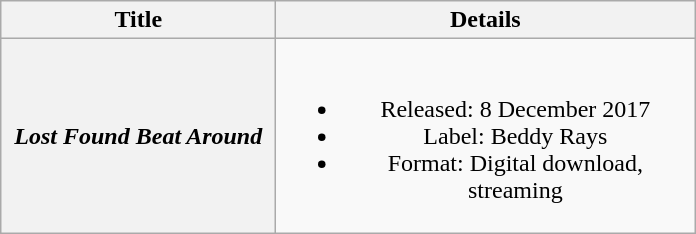<table class="wikitable plainrowheaders" style="text-align:center;" border="1">
<tr>
<th scope="col" style="width:11em;">Title</th>
<th scope="col" style="width:17em;">Details</th>
</tr>
<tr>
<th scope="row"><em>Lost Found Beat Around</em></th>
<td><br><ul><li>Released: 8 December 2017</li><li>Label: Beddy Rays</li><li>Format: Digital download, streaming</li></ul></td>
</tr>
</table>
